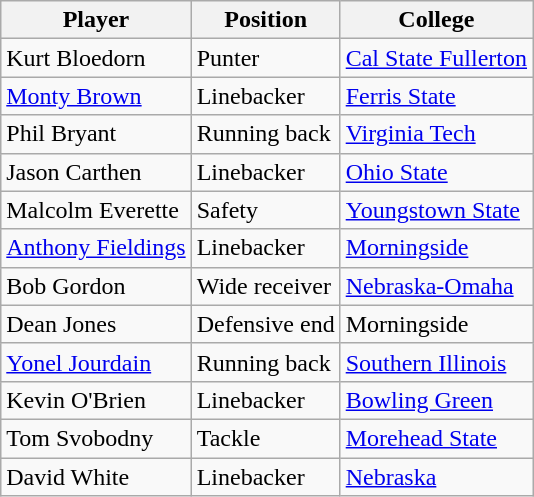<table class="wikitable">
<tr>
<th>Player</th>
<th>Position</th>
<th>College</th>
</tr>
<tr>
<td>Kurt Bloedorn</td>
<td>Punter</td>
<td><a href='#'>Cal State Fullerton</a></td>
</tr>
<tr>
<td><a href='#'>Monty Brown</a></td>
<td>Linebacker</td>
<td><a href='#'>Ferris State</a></td>
</tr>
<tr>
<td>Phil Bryant</td>
<td>Running back</td>
<td><a href='#'>Virginia Tech</a></td>
</tr>
<tr>
<td>Jason Carthen</td>
<td>Linebacker</td>
<td><a href='#'>Ohio State</a></td>
</tr>
<tr>
<td>Malcolm Everette</td>
<td>Safety</td>
<td><a href='#'>Youngstown State</a></td>
</tr>
<tr>
<td><a href='#'>Anthony Fieldings</a></td>
<td>Linebacker</td>
<td><a href='#'>Morningside</a></td>
</tr>
<tr>
<td>Bob Gordon</td>
<td>Wide receiver</td>
<td><a href='#'>Nebraska-Omaha</a></td>
</tr>
<tr>
<td>Dean Jones</td>
<td>Defensive end</td>
<td>Morningside</td>
</tr>
<tr>
<td><a href='#'>Yonel Jourdain</a></td>
<td>Running back</td>
<td><a href='#'>Southern Illinois</a></td>
</tr>
<tr>
<td>Kevin O'Brien</td>
<td>Linebacker</td>
<td><a href='#'>Bowling Green</a></td>
</tr>
<tr>
<td>Tom Svobodny</td>
<td>Tackle</td>
<td><a href='#'>Morehead State</a></td>
</tr>
<tr>
<td>David White</td>
<td>Linebacker</td>
<td><a href='#'>Nebraska</a></td>
</tr>
</table>
